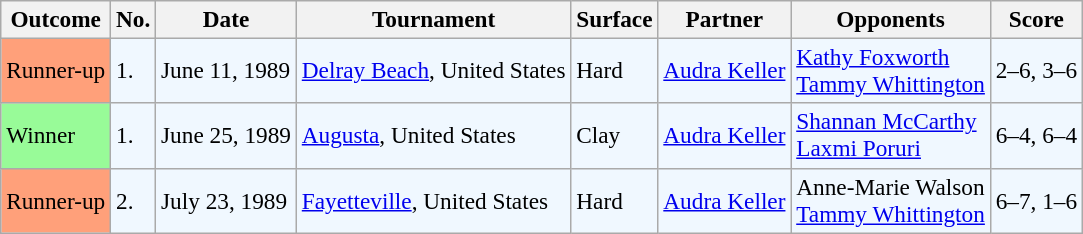<table class="sortable wikitable" style=font-size:97%>
<tr>
<th>Outcome</th>
<th>No.</th>
<th>Date</th>
<th>Tournament</th>
<th>Surface</th>
<th>Partner</th>
<th>Opponents</th>
<th>Score</th>
</tr>
<tr style="background:#f0f8ff;">
<td bgcolor="FFA07A">Runner-up</td>
<td>1.</td>
<td>June 11, 1989</td>
<td><a href='#'>Delray Beach</a>, United States</td>
<td>Hard</td>
<td> <a href='#'>Audra Keller</a></td>
<td> <a href='#'>Kathy Foxworth</a> <br>  <a href='#'>Tammy Whittington</a></td>
<td>2–6, 3–6</td>
</tr>
<tr style="background:#f0f8ff;">
<td bgcolor="98FB98">Winner</td>
<td>1.</td>
<td>June 25, 1989</td>
<td><a href='#'>Augusta</a>, United States</td>
<td>Clay</td>
<td> <a href='#'>Audra Keller</a></td>
<td> <a href='#'>Shannan McCarthy</a> <br>  <a href='#'>Laxmi Poruri</a></td>
<td>6–4, 6–4</td>
</tr>
<tr style="background:#f0f8ff;">
<td bgcolor="FFA07A">Runner-up</td>
<td>2.</td>
<td>July 23, 1989</td>
<td><a href='#'>Fayetteville</a>, United States</td>
<td>Hard</td>
<td> <a href='#'>Audra Keller</a></td>
<td> Anne-Marie Walson <br>  <a href='#'>Tammy Whittington</a></td>
<td>6–7, 1–6</td>
</tr>
</table>
